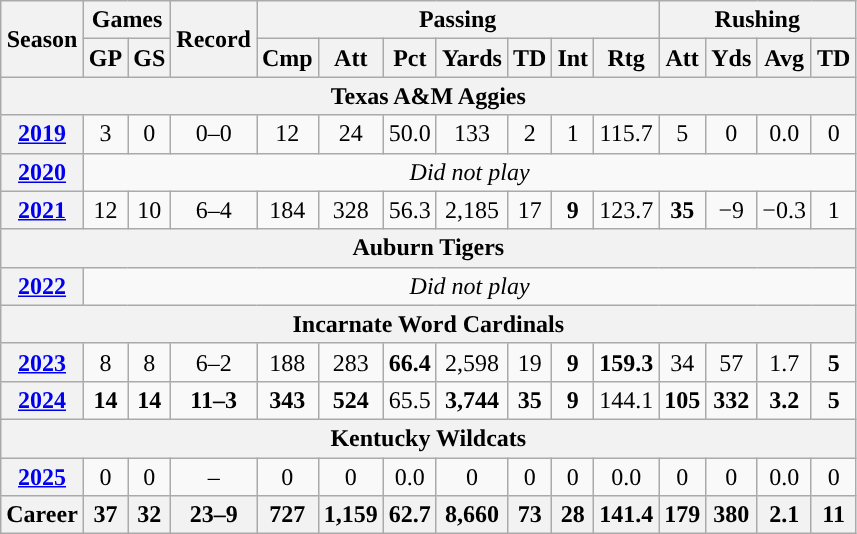<table class="wikitable" style="text-align:center;">
<tr>
<th rowspan="2">Season</th>
<th colspan="2">Games</th>
<th rowspan="2">Record</th>
<th colspan="7">Passing</th>
<th colspan="4">Rushing</th>
</tr>
<tr>
<th>GP</th>
<th>GS</th>
<th>Cmp</th>
<th>Att</th>
<th>Pct</th>
<th>Yards</th>
<th>TD</th>
<th>Int</th>
<th>Rtg</th>
<th>Att</th>
<th>Yds</th>
<th>Avg</th>
<th>TD</th>
</tr>
<tr>
<th colspan="15">Texas A&M Aggies</th>
</tr>
<tr>
<th><a href='#'>2019</a></th>
<td>3</td>
<td>0</td>
<td>0–0</td>
<td>12</td>
<td>24</td>
<td>50.0</td>
<td>133</td>
<td>2</td>
<td>1</td>
<td>115.7</td>
<td>5</td>
<td>0</td>
<td>0.0</td>
<td>0</td>
</tr>
<tr>
<th><a href='#'>2020</a></th>
<td colspan="14"><em>Did not play</em></td>
</tr>
<tr>
<th><a href='#'>2021</a></th>
<td>12</td>
<td>10</td>
<td>6–4</td>
<td>184</td>
<td>328</td>
<td>56.3</td>
<td>2,185</td>
<td>17</td>
<td><strong>9</strong></td>
<td>123.7</td>
<td><strong>35</strong></td>
<td>−9</td>
<td>−0.3</td>
<td>1</td>
</tr>
<tr>
<th colspan="15">Auburn Tigers</th>
</tr>
<tr>
<th><a href='#'>2022</a></th>
<td colspan="14"><em>Did not play</em></td>
</tr>
<tr>
<th colspan="15">Incarnate Word Cardinals</th>
</tr>
<tr>
<th><a href='#'>2023</a></th>
<td>8</td>
<td>8</td>
<td>6–2</td>
<td>188</td>
<td>283</td>
<td><strong>66.4</strong></td>
<td>2,598</td>
<td>19</td>
<td><strong>9</strong></td>
<td><strong>159.3</strong></td>
<td>34</td>
<td>57</td>
<td>1.7</td>
<td><strong>5</strong></td>
</tr>
<tr>
<th><a href='#'>2024</a></th>
<td><strong>14</strong></td>
<td><strong>14</strong></td>
<td><strong>11–3</strong></td>
<td><strong>343</strong></td>
<td><strong>524</strong></td>
<td>65.5</td>
<td><strong>3,744</strong></td>
<td><strong>35</strong></td>
<td><strong>9</strong></td>
<td>144.1</td>
<td><strong>105</strong></td>
<td><strong>332</strong></td>
<td><strong>3.2</strong></td>
<td><strong>5</strong></td>
</tr>
<tr>
<th colspan="15">Kentucky Wildcats</th>
</tr>
<tr>
<th><a href='#'>2025</a></th>
<td>0</td>
<td>0</td>
<td>–</td>
<td>0</td>
<td>0</td>
<td>0.0</td>
<td>0</td>
<td>0</td>
<td>0</td>
<td>0.0</td>
<td>0</td>
<td>0</td>
<td>0.0</td>
<td>0</td>
</tr>
<tr>
<th>Career</th>
<th>37</th>
<th>32</th>
<th>23–9</th>
<th>727</th>
<th>1,159</th>
<th>62.7</th>
<th>8,660</th>
<th>73</th>
<th>28</th>
<th>141.4</th>
<th>179</th>
<th>380</th>
<th>2.1</th>
<th>11</th>
</tr>
</table>
